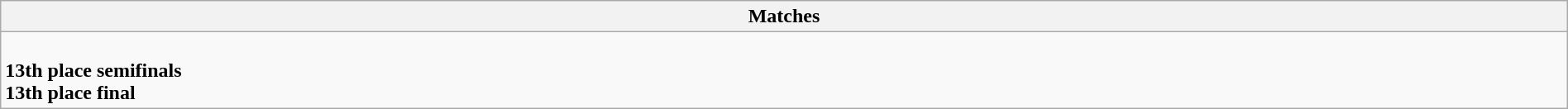<table class="wikitable collapsible collapsed" style="width:100%;">
<tr>
<th>Matches</th>
</tr>
<tr>
<td><br><strong>13th place semifinals</strong>

<br><strong>13th place final</strong><br></td>
</tr>
</table>
